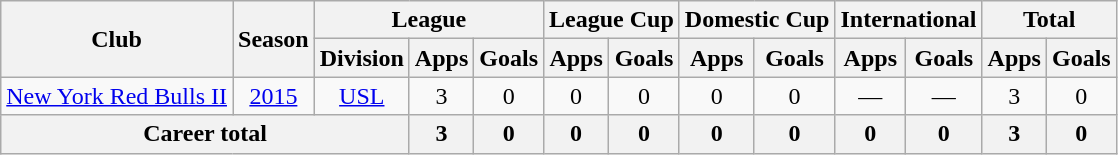<table class="wikitable" style="text-align: center;">
<tr>
<th rowspan="2">Club</th>
<th rowspan="2">Season</th>
<th colspan="3">League</th>
<th colspan="2">League Cup</th>
<th colspan="2">Domestic Cup</th>
<th colspan="2">International</th>
<th colspan="2">Total</th>
</tr>
<tr>
<th>Division</th>
<th>Apps</th>
<th>Goals</th>
<th>Apps</th>
<th>Goals</th>
<th>Apps</th>
<th>Goals</th>
<th>Apps</th>
<th>Goals</th>
<th>Apps</th>
<th>Goals</th>
</tr>
<tr>
<td rowspan="1"><a href='#'>New York Red Bulls II</a></td>
<td><a href='#'>2015</a></td>
<td><a href='#'>USL</a></td>
<td>3</td>
<td>0</td>
<td>0</td>
<td>0</td>
<td>0</td>
<td>0</td>
<td>—</td>
<td>—</td>
<td>3</td>
<td>0</td>
</tr>
<tr>
<th colspan="3">Career total</th>
<th>3</th>
<th>0</th>
<th>0</th>
<th>0</th>
<th>0</th>
<th>0</th>
<th>0</th>
<th>0</th>
<th>3</th>
<th>0</th>
</tr>
</table>
